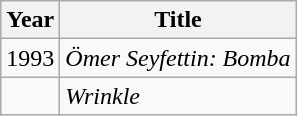<table class="wikitable">
<tr>
<th>Year</th>
<th>Title</th>
</tr>
<tr>
<td>1993</td>
<td><em>Ömer Seyfettin: Bomba </em></td>
</tr>
<tr>
<td></td>
<td><em>Wrinkle</em></td>
</tr>
</table>
